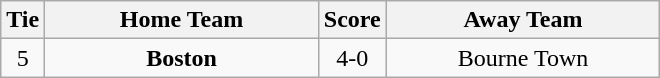<table class="wikitable" style="text-align:center;">
<tr>
<th width=20>Tie</th>
<th width=175>Home Team</th>
<th width=20>Score</th>
<th width=175>Away Team</th>
</tr>
<tr>
<td>5</td>
<td><strong>Boston</strong></td>
<td>4-0</td>
<td>Bourne Town</td>
</tr>
</table>
